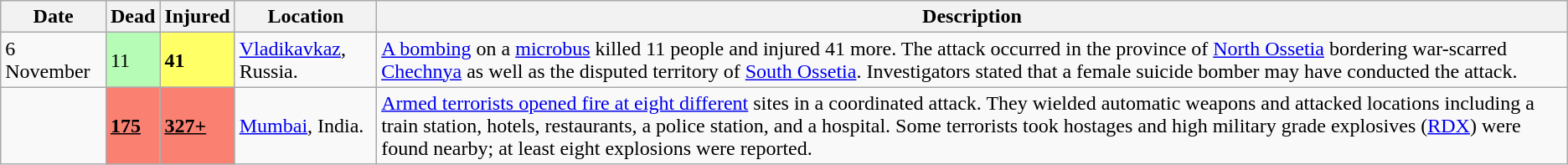<table class="wikitable sortable" id="terrorIncidents2008Nov">
<tr>
<th>Date</th>
<th>Dead</th>
<th>Injured</th>
<th>Location</th>
<th>Description</th>
</tr>
<tr>
<td>6 November </td>
<td style="background:#b6fcb6;text-align:left">11</td>
<td style="background:#FFFF66;text-align:left"><strong>41</strong></td>
<td><a href='#'>Vladikavkaz</a>, Russia.</td>
<td><a href='#'>A bombing</a> on a <a href='#'>microbus</a> killed 11 people and injured 41 more. The attack occurred in the province of <a href='#'>North Ossetia</a> bordering war-scarred <a href='#'>Chechnya</a> as well as the disputed territory of <a href='#'>South Ossetia</a>. Investigators stated that a female suicide bomber may have conducted the attack.</td>
</tr>
<tr>
<td></td>
<td style="background:#FA8072;text-align:left"><u><strong>175</strong></u></td>
<td style="background:#FA8072;text-align:left"><u><strong>327+</strong></u></td>
<td><a href='#'>Mumbai</a>, India.</td>
<td><a href='#'>Armed terrorists opened fire at eight different</a> sites in a coordinated attack. They wielded automatic weapons and attacked locations including a train station, hotels, restaurants, a police station, and a hospital. Some terrorists took hostages and high military grade explosives (<a href='#'>RDX</a>) were found nearby; at least eight explosions were reported.</td>
</tr>
</table>
